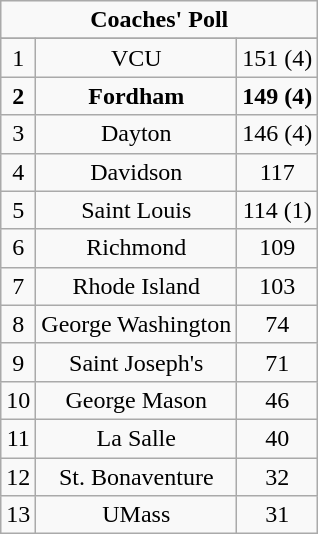<table class="wikitable" style="display: inline-table;">
<tr>
<td align="center" Colspan="3"><strong>Coaches' Poll</strong></td>
</tr>
<tr align="center">
</tr>
<tr align="center">
<td>1</td>
<td>VCU</td>
<td>151 (4)</td>
</tr>
<tr align="center">
<td><strong>2</strong></td>
<td><strong>Fordham</strong></td>
<td><strong>149 (4)</strong></td>
</tr>
<tr align="center">
<td>3</td>
<td>Dayton</td>
<td>146 (4)</td>
</tr>
<tr align="center">
<td>4</td>
<td>Davidson</td>
<td>117</td>
</tr>
<tr align="center">
<td>5</td>
<td>Saint Louis</td>
<td>114 (1)</td>
</tr>
<tr align="center">
<td>6</td>
<td>Richmond</td>
<td>109</td>
</tr>
<tr align="center">
<td>7</td>
<td>Rhode Island</td>
<td>103</td>
</tr>
<tr align="center">
<td>8</td>
<td>George Washington</td>
<td>74</td>
</tr>
<tr align="center">
<td>9</td>
<td>Saint Joseph's</td>
<td>71</td>
</tr>
<tr align="center">
<td>10</td>
<td>George Mason</td>
<td>46</td>
</tr>
<tr align="center">
<td>11</td>
<td>La Salle</td>
<td>40</td>
</tr>
<tr align="center">
<td>12</td>
<td>St. Bonaventure</td>
<td>32</td>
</tr>
<tr align="center">
<td>13</td>
<td>UMass</td>
<td>31</td>
</tr>
</table>
